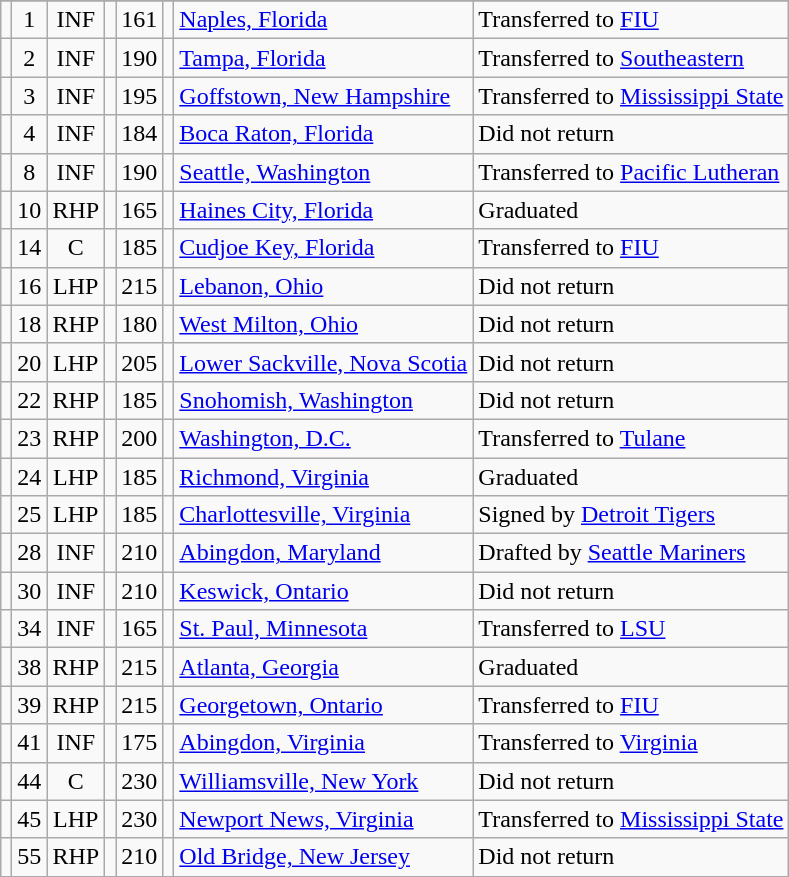<table class="wikitable sortable" style="text-align: center">
<tr align=center>
</tr>
<tr>
<td></td>
<td>1</td>
<td>INF</td>
<td></td>
<td>161</td>
<td></td>
<td align="left"><a href='#'>Naples, Florida</a></td>
<td align="left">Transferred to <a href='#'>FIU</a></td>
</tr>
<tr>
<td></td>
<td>2</td>
<td>INF</td>
<td></td>
<td>190</td>
<td></td>
<td align="left"><a href='#'>Tampa, Florida</a></td>
<td align="left">Transferred to <a href='#'>Southeastern</a></td>
</tr>
<tr>
<td></td>
<td>3</td>
<td>INF</td>
<td></td>
<td>195</td>
<td></td>
<td align="left"><a href='#'>Goffstown, New Hampshire</a></td>
<td align="left">Transferred to <a href='#'>Mississippi State</a></td>
</tr>
<tr>
<td></td>
<td>4</td>
<td>INF</td>
<td></td>
<td>184</td>
<td></td>
<td align="left"><a href='#'>Boca Raton, Florida</a></td>
<td align="left">Did not return</td>
</tr>
<tr>
<td></td>
<td>8</td>
<td>INF</td>
<td></td>
<td>190</td>
<td></td>
<td align="left"><a href='#'>Seattle, Washington</a></td>
<td align="left">Transferred to <a href='#'>Pacific Lutheran</a></td>
</tr>
<tr>
<td></td>
<td>10</td>
<td>RHP</td>
<td></td>
<td>165</td>
<td></td>
<td align="left"><a href='#'>Haines City, Florida</a></td>
<td align="left">Graduated</td>
</tr>
<tr>
<td></td>
<td>14</td>
<td>C</td>
<td></td>
<td>185</td>
<td></td>
<td align="left"><a href='#'>Cudjoe Key, Florida</a></td>
<td align="left">Transferred to <a href='#'>FIU</a></td>
</tr>
<tr>
<td></td>
<td>16</td>
<td>LHP</td>
<td></td>
<td>215</td>
<td></td>
<td align="left"><a href='#'>Lebanon, Ohio</a></td>
<td align="left">Did not return</td>
</tr>
<tr>
<td></td>
<td>18</td>
<td>RHP</td>
<td></td>
<td>180</td>
<td></td>
<td align="left"><a href='#'>West Milton, Ohio</a></td>
<td align="left">Did not return</td>
</tr>
<tr>
<td></td>
<td>20</td>
<td>LHP</td>
<td></td>
<td>205</td>
<td></td>
<td align="left"><a href='#'>Lower Sackville, Nova Scotia</a></td>
<td align="left">Did not return</td>
</tr>
<tr>
<td></td>
<td>22</td>
<td>RHP</td>
<td></td>
<td>185</td>
<td></td>
<td align="left"><a href='#'>Snohomish, Washington</a></td>
<td align="left">Did not return</td>
</tr>
<tr>
<td></td>
<td>23</td>
<td>RHP</td>
<td></td>
<td>200</td>
<td></td>
<td align="left"><a href='#'>Washington, D.C.</a></td>
<td align="left">Transferred to <a href='#'>Tulane</a></td>
</tr>
<tr>
<td></td>
<td>24</td>
<td>LHP</td>
<td></td>
<td>185</td>
<td></td>
<td align="left"><a href='#'>Richmond, Virginia</a></td>
<td align="left">Graduated</td>
</tr>
<tr>
<td></td>
<td>25</td>
<td>LHP</td>
<td></td>
<td>185</td>
<td></td>
<td align="left"><a href='#'>Charlottesville, Virginia</a></td>
<td align="left">Signed by <a href='#'>Detroit Tigers</a></td>
</tr>
<tr>
<td></td>
<td>28</td>
<td>INF</td>
<td></td>
<td>210</td>
<td></td>
<td align="left"><a href='#'>Abingdon, Maryland</a></td>
<td align="left">Drafted by <a href='#'>Seattle Mariners</a></td>
</tr>
<tr>
<td></td>
<td>30</td>
<td>INF</td>
<td></td>
<td>210</td>
<td></td>
<td align="left"><a href='#'>Keswick, Ontario</a></td>
<td align="left">Did not return</td>
</tr>
<tr>
<td></td>
<td>34</td>
<td>INF</td>
<td></td>
<td>165</td>
<td></td>
<td align="left"><a href='#'>St. Paul, Minnesota</a></td>
<td align="left">Transferred to <a href='#'>LSU</a></td>
</tr>
<tr>
<td></td>
<td>38</td>
<td>RHP</td>
<td></td>
<td>215</td>
<td></td>
<td align="left"><a href='#'>Atlanta, Georgia</a></td>
<td align="left">Graduated</td>
</tr>
<tr>
<td></td>
<td>39</td>
<td>RHP</td>
<td></td>
<td>215</td>
<td></td>
<td align="left"><a href='#'>Georgetown, Ontario</a></td>
<td align="left">Transferred to <a href='#'>FIU</a></td>
</tr>
<tr>
<td></td>
<td>41</td>
<td>INF</td>
<td></td>
<td>175</td>
<td></td>
<td align="left"><a href='#'>Abingdon, Virginia</a></td>
<td align="left">Transferred to <a href='#'>Virginia</a></td>
</tr>
<tr>
<td></td>
<td>44</td>
<td>C</td>
<td></td>
<td>230</td>
<td></td>
<td align="left"><a href='#'>Williamsville, New York</a></td>
<td align="left">Did not return</td>
</tr>
<tr>
<td></td>
<td>45</td>
<td>LHP</td>
<td></td>
<td>230</td>
<td></td>
<td align="left"><a href='#'>Newport News, Virginia</a></td>
<td align="left">Transferred to <a href='#'>Mississippi State</a></td>
</tr>
<tr>
<td></td>
<td>55</td>
<td>RHP</td>
<td></td>
<td>210</td>
<td></td>
<td align="left"><a href='#'>Old Bridge, New Jersey</a></td>
<td align="left">Did not return</td>
</tr>
</table>
